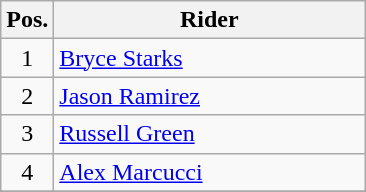<table class=wikitable>
<tr>
<th width=25px>Pos.</th>
<th width=200px>Rider</th>
</tr>
<tr align=center >
<td>1</td>
<td align=left> <a href='#'>Bryce Starks</a></td>
</tr>
<tr align=center>
<td>2</td>
<td align=left> <a href='#'>Jason Ramirez</a></td>
</tr>
<tr align=center>
<td>3</td>
<td align=left> <a href='#'>Russell Green</a></td>
</tr>
<tr align=center>
<td>4</td>
<td align=left> <a href='#'>Alex Marcucci</a></td>
</tr>
<tr align=center>
</tr>
</table>
